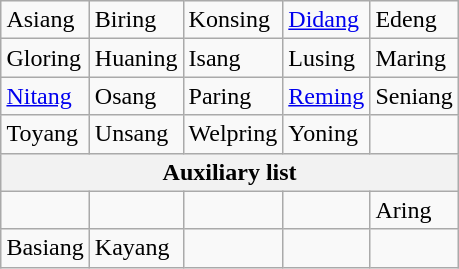<table class="wikitable" align=right>
<tr>
<td>Asiang</td>
<td>Biring</td>
<td>Konsing</td>
<td><a href='#'>Didang</a></td>
<td>Edeng</td>
</tr>
<tr>
<td>Gloring</td>
<td>Huaning</td>
<td>Isang</td>
<td>Lusing</td>
<td>Maring</td>
</tr>
<tr>
<td><a href='#'>Nitang</a></td>
<td>Osang</td>
<td>Paring</td>
<td><a href='#'>Reming</a></td>
<td>Seniang</td>
</tr>
<tr>
<td>Toyang</td>
<td>Unsang</td>
<td>Welpring</td>
<td>Yoning</td>
<td></td>
</tr>
<tr>
<th colspan=5>Auxiliary list</th>
</tr>
<tr>
<td></td>
<td></td>
<td></td>
<td></td>
<td>Aring</td>
</tr>
<tr>
<td>Basiang</td>
<td>Kayang</td>
<td></td>
<td></td>
<td></td>
</tr>
</table>
